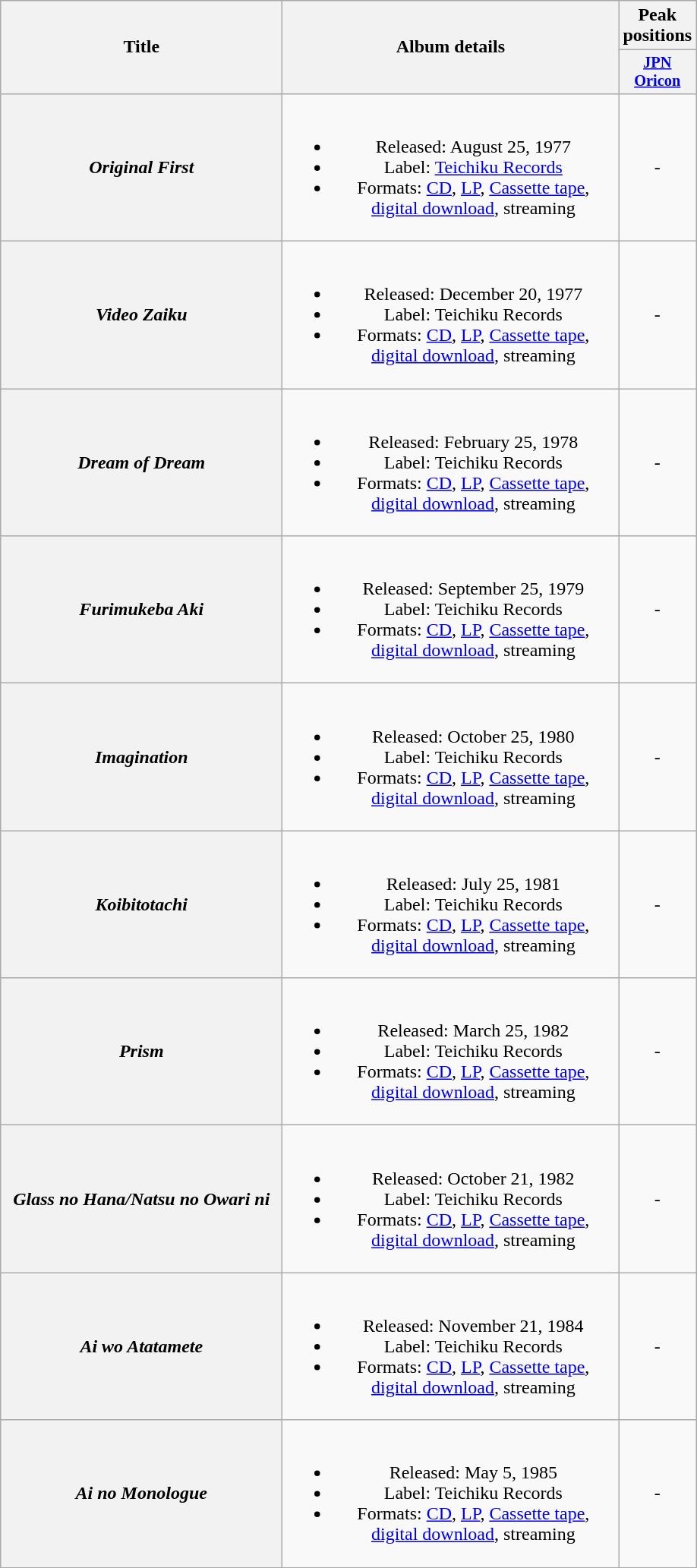<table class="wikitable plainrowheaders" style="text-align:center;">
<tr>
<th style="width:15em;" rowspan="2">Title</th>
<th style="width:18em;" rowspan="2">Album details</th>
<th colspan="1">Peak positions</th>
</tr>
<tr>
<th style="width:3em;font-size:85%"><a href='#'>JPN<br>Oricon</a><br></th>
</tr>
<tr>
<th scope="row"><em>Original First</em></th>
<td><br><ul><li>Released: August 25, 1977</li><li>Label: <a href='#'>Teichiku Records</a></li><li>Formats: <a href='#'>CD</a>, <a href='#'>LP</a>, <a href='#'>Cassette tape</a>, <a href='#'>digital download</a>, streaming</li></ul></td>
<td>-</td>
</tr>
<tr>
<th scope="row"><em>Video Zaiku</em></th>
<td><br><ul><li>Released: December 20, 1977</li><li>Label: Teichiku Records</li><li>Formats: <a href='#'>CD</a>, <a href='#'>LP</a>, <a href='#'>Cassette tape</a>, <a href='#'>digital download</a>, streaming</li></ul></td>
<td>-</td>
</tr>
<tr>
<th scope="row"><em>Dream of Dream</em></th>
<td><br><ul><li>Released: February 25, 1978</li><li>Label: Teichiku Records</li><li>Formats: <a href='#'>CD</a>, <a href='#'>LP</a>, <a href='#'>Cassette tape</a>, <a href='#'>digital download</a>, streaming</li></ul></td>
<td>-</td>
</tr>
<tr>
<th scope="row"><em>Furimukeba Aki</em></th>
<td><br><ul><li>Released: September 25, 1979</li><li>Label: Teichiku Records</li><li>Formats: <a href='#'>CD</a>, <a href='#'>LP</a>, <a href='#'>Cassette tape</a>, <a href='#'>digital download</a>, streaming</li></ul></td>
<td>-</td>
</tr>
<tr>
<th scope="row"><em>Imagination</em></th>
<td><br><ul><li>Released: October 25, 1980</li><li>Label: Teichiku Records</li><li>Formats: <a href='#'>CD</a>, <a href='#'>LP</a>, <a href='#'>Cassette tape</a>, <a href='#'>digital download</a>, streaming</li></ul></td>
<td>-</td>
</tr>
<tr>
<th scope="row"><em>Koibitotachi</em></th>
<td><br><ul><li>Released: July 25, 1981</li><li>Label: Teichiku Records</li><li>Formats: <a href='#'>CD</a>, <a href='#'>LP</a>, <a href='#'>Cassette tape</a>, <a href='#'>digital download</a>, streaming</li></ul></td>
<td>-</td>
</tr>
<tr>
<th scope="row"><em>Prism</em></th>
<td><br><ul><li>Released: March 25, 1982</li><li>Label: Teichiku Records</li><li>Formats: <a href='#'>CD</a>, <a href='#'>LP</a>, <a href='#'>Cassette tape</a>, <a href='#'>digital download</a>, streaming</li></ul></td>
<td>-</td>
</tr>
<tr>
<th scope="row"><em>Glass no Hana/Natsu no Owari ni</em></th>
<td><br><ul><li>Released: October 21, 1982</li><li>Label: Teichiku Records</li><li>Formats: <a href='#'>CD</a>, <a href='#'>LP</a>, <a href='#'>Cassette tape</a>, <a href='#'>digital download</a>, streaming</li></ul></td>
<td>-</td>
</tr>
<tr>
<th scope="row"><em>Ai wo Atatamete</em></th>
<td><br><ul><li>Released: November 21, 1984</li><li>Label: Teichiku Records</li><li>Formats: <a href='#'>CD</a>, <a href='#'>LP</a>, <a href='#'>Cassette tape</a>, <a href='#'>digital download</a>, streaming</li></ul></td>
<td>-</td>
</tr>
<tr>
<th scope="row"><em>Ai no Monologue</em></th>
<td><br><ul><li>Released: May 5, 1985</li><li>Label: Teichiku Records</li><li>Formats: <a href='#'>CD</a>, <a href='#'>LP</a>, <a href='#'>Cassette tape</a>, <a href='#'>digital download</a>, streaming</li></ul></td>
<td>-</td>
</tr>
<tr>
</tr>
</table>
